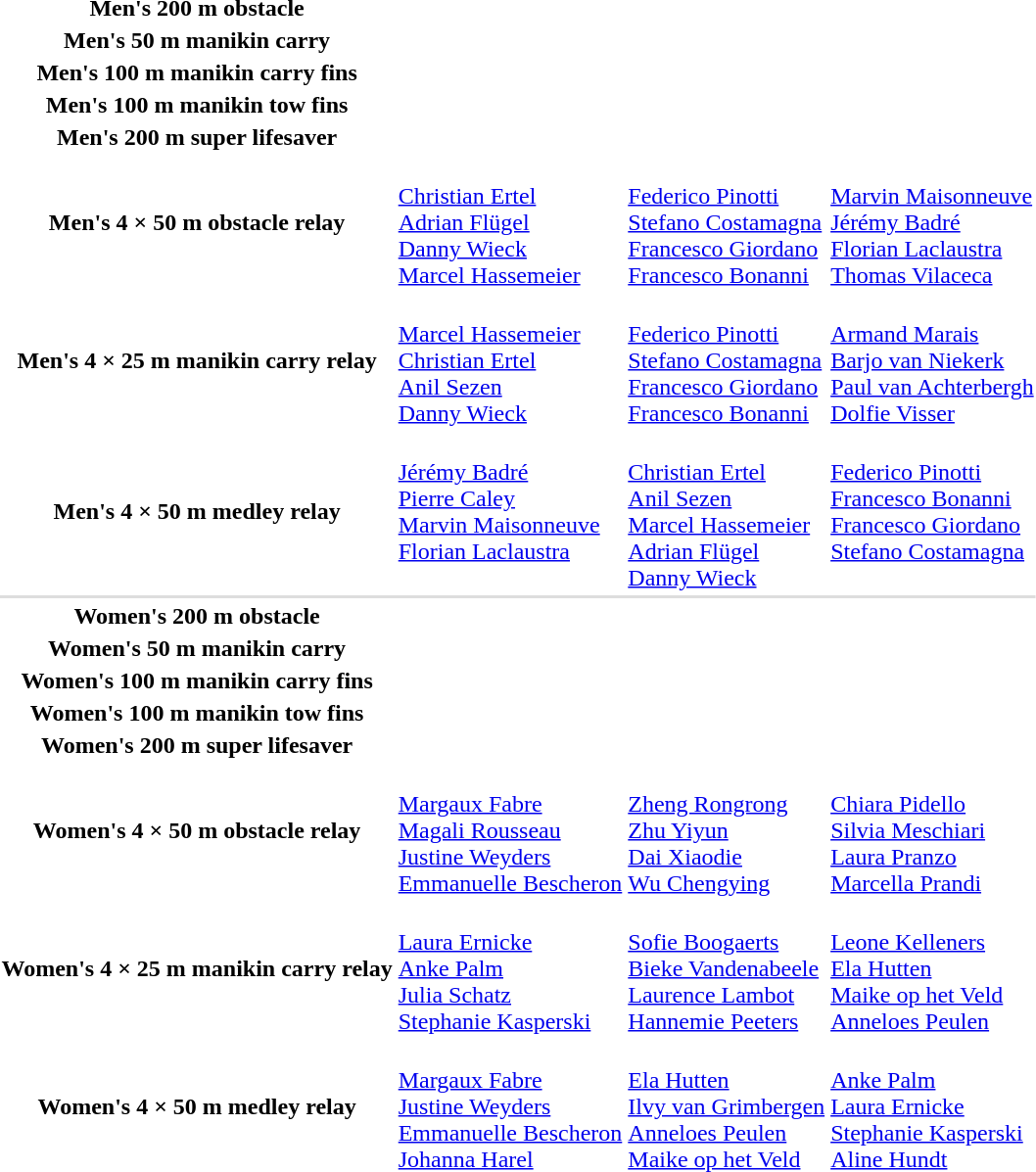<table>
<tr>
<th scope="row">Men's 200 m obstacle</th>
<td></td>
<td></td>
<td></td>
</tr>
<tr>
<th scope="row">Men's 50 m manikin carry</th>
<td></td>
<td></td>
<td></td>
</tr>
<tr>
<th scope="row">Men's 100 m manikin carry fins</th>
<td></td>
<td></td>
<td></td>
</tr>
<tr>
<th scope="row">Men's 100 m manikin tow fins</th>
<td></td>
<td></td>
<td></td>
</tr>
<tr>
<th scope="row">Men's 200 m super lifesaver</th>
<td></td>
<td></td>
<td></td>
</tr>
<tr>
<th scope="row">Men's 4 × 50 m obstacle relay</th>
<td><br><a href='#'>Christian Ertel</a><br><a href='#'>Adrian Flügel</a><br><a href='#'>Danny Wieck</a><br><a href='#'>Marcel Hassemeier</a></td>
<td><br><a href='#'>Federico Pinotti</a><br><a href='#'>Stefano Costamagna</a><br><a href='#'>Francesco Giordano</a><br><a href='#'>Francesco Bonanni</a></td>
<td><br><a href='#'>Marvin Maisonneuve</a><br><a href='#'>Jérémy Badré</a><br><a href='#'>Florian Laclaustra</a><br><a href='#'>Thomas Vilaceca</a></td>
</tr>
<tr>
<th scope="row">Men's 4 × 25 m manikin carry relay</th>
<td><br><a href='#'>Marcel Hassemeier</a><br><a href='#'>Christian Ertel</a><br><a href='#'>Anil Sezen</a><br><a href='#'>Danny Wieck</a></td>
<td><br><a href='#'>Federico Pinotti</a><br><a href='#'>Stefano Costamagna</a><br><a href='#'>Francesco Giordano</a><br><a href='#'>Francesco Bonanni</a></td>
<td><br><a href='#'>Armand Marais</a><br><a href='#'>Barjo van Niekerk</a><br><a href='#'>Paul van Achterbergh</a><br><a href='#'>Dolfie Visser</a></td>
</tr>
<tr>
<th scope="row">Men's 4 × 50 m medley relay</th>
<td valign=top><br><a href='#'>Jérémy Badré</a><br><a href='#'>Pierre Caley</a><br><a href='#'>Marvin Maisonneuve</a><br><a href='#'>Florian Laclaustra</a></td>
<td><br><a href='#'>Christian Ertel</a><br><a href='#'>Anil Sezen</a><br><a href='#'>Marcel Hassemeier</a><br><a href='#'>Adrian Flügel</a><br><a href='#'>Danny Wieck</a></td>
<td valign=top><br><a href='#'>Federico Pinotti</a><br><a href='#'>Francesco Bonanni</a><br><a href='#'>Francesco Giordano</a><br><a href='#'>Stefano Costamagna</a></td>
</tr>
<tr bgcolor=#DDDDDD>
<td colspan=4></td>
</tr>
<tr>
<th scope="row">Women's 200 m obstacle</th>
<td></td>
<td></td>
<td></td>
</tr>
<tr>
<th scope="row">Women's 50 m manikin carry</th>
<td></td>
<td></td>
<td></td>
</tr>
<tr>
<th scope="row">Women's 100 m manikin carry fins</th>
<td></td>
<td></td>
<td></td>
</tr>
<tr>
<th scope="row">Women's 100 m manikin tow fins</th>
<td></td>
<td></td>
<td></td>
</tr>
<tr>
<th scope="row">Women's 200 m super lifesaver</th>
<td></td>
<td></td>
<td></td>
</tr>
<tr>
<th scope="row">Women's 4 × 50 m obstacle relay</th>
<td><br><a href='#'>Margaux Fabre</a><br><a href='#'>Magali Rousseau</a><br><a href='#'>Justine Weyders</a><br><a href='#'>Emmanuelle Bescheron</a></td>
<td><br><a href='#'>Zheng Rongrong</a><br><a href='#'>Zhu Yiyun</a><br><a href='#'>Dai Xiaodie</a><br><a href='#'>Wu Chengying</a></td>
<td><br><a href='#'>Chiara Pidello</a><br><a href='#'>Silvia Meschiari</a><br><a href='#'>Laura Pranzo</a><br><a href='#'>Marcella Prandi</a></td>
</tr>
<tr>
<th scope="row">Women's 4 × 25 m manikin carry relay</th>
<td><br><a href='#'>Laura Ernicke</a><br><a href='#'>Anke Palm</a><br><a href='#'>Julia Schatz</a><br><a href='#'>Stephanie Kasperski</a></td>
<td><br><a href='#'>Sofie Boogaerts</a><br><a href='#'>Bieke Vandenabeele</a><br><a href='#'>Laurence Lambot</a><br><a href='#'>Hannemie Peeters</a></td>
<td><br><a href='#'>Leone Kelleners</a><br><a href='#'>Ela Hutten</a><br><a href='#'>Maike op het Veld</a><br><a href='#'>Anneloes Peulen</a></td>
</tr>
<tr>
<th scope="row">Women's 4 × 50 m medley relay</th>
<td><br><a href='#'>Margaux Fabre</a><br><a href='#'>Justine Weyders</a><br><a href='#'>Emmanuelle Bescheron</a><br><a href='#'>Johanna Harel</a></td>
<td><br><a href='#'>Ela Hutten</a><br><a href='#'>Ilvy van Grimbergen</a><br><a href='#'>Anneloes Peulen</a><br><a href='#'>Maike op het Veld</a></td>
<td><br><a href='#'>Anke Palm</a><br><a href='#'>Laura Ernicke</a><br><a href='#'>Stephanie Kasperski</a><br><a href='#'>Aline Hundt</a></td>
</tr>
</table>
